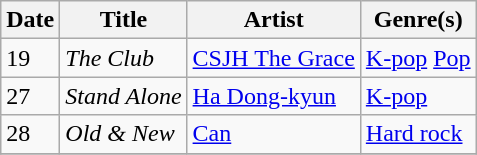<table class="wikitable" style="text-align: left;">
<tr>
<th>Date</th>
<th>Title</th>
<th>Artist</th>
<th>Genre(s)</th>
</tr>
<tr>
<td rowspan="1">19</td>
<td><em>The Club</em></td>
<td><a href='#'>CSJH The Grace</a></td>
<td><a href='#'>K-pop</a> <a href='#'>Pop</a></td>
</tr>
<tr>
<td>27</td>
<td><em>Stand Alone</em></td>
<td><a href='#'>Ha Dong-kyun</a></td>
<td><a href='#'>K-pop</a></td>
</tr>
<tr>
<td>28</td>
<td><em>Old & New</em></td>
<td><a href='#'>Can</a></td>
<td><a href='#'>Hard rock</a></td>
</tr>
<tr>
</tr>
</table>
